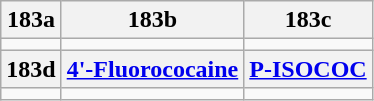<table role="presentation" class="wikitable mw-collapsible mw-collapsed">
<tr>
<th>183a</th>
<th>183b</th>
<th>183c</th>
</tr>
<tr>
<td></td>
<td></td>
<td></td>
</tr>
<tr>
<th>183d</th>
<th><a href='#'>4'-Fluorococaine</a></th>
<th><a href='#'>P-ISOCOC</a></th>
</tr>
<tr>
<td></td>
<td></td>
<td></td>
</tr>
</table>
